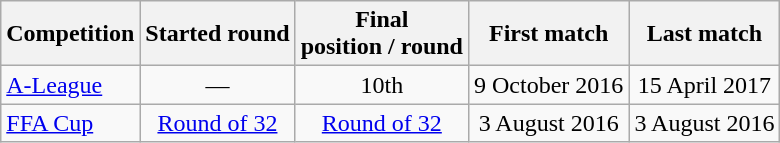<table class="wikitable">
<tr>
<th>Competition</th>
<th>Started round</th>
<th>Final <br>position / round</th>
<th>First match</th>
<th>Last match</th>
</tr>
<tr style="text-align: center">
<td align=left><a href='#'>A-League</a></td>
<td>—</td>
<td>10th</td>
<td>9 October 2016</td>
<td>15 April 2017</td>
</tr>
<tr style="text-align: center">
<td align=left><a href='#'>FFA Cup</a></td>
<td><a href='#'>Round of 32</a></td>
<td><a href='#'>Round of 32</a></td>
<td>3 August 2016</td>
<td>3 August 2016</td>
</tr>
</table>
